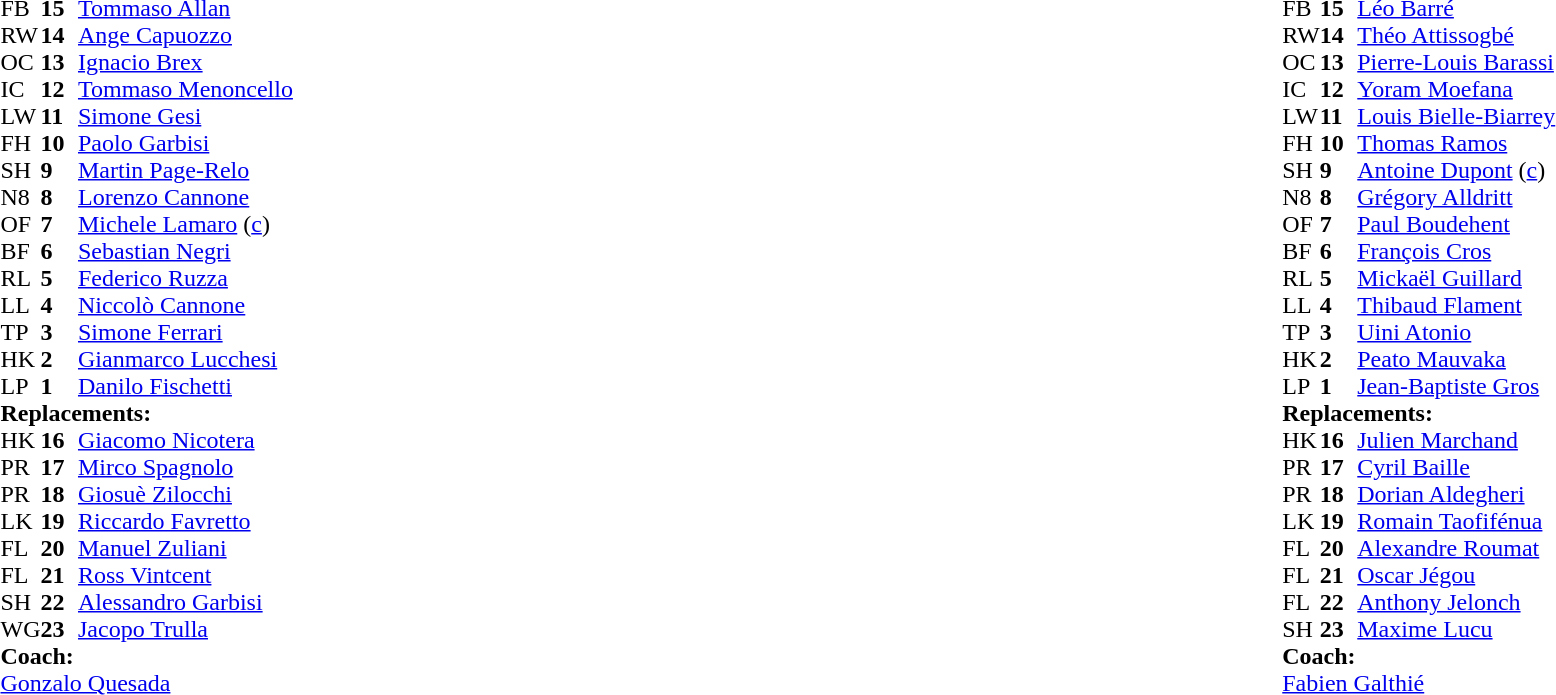<table style="width:100%">
<tr>
<td style="vertical-align:top; width:50%"><br><table cellspacing="0" cellpadding="0">
<tr>
<th width="25"></th>
<th width="25"></th>
</tr>
<tr>
<td>FB</td>
<td><strong>15</strong></td>
<td><a href='#'>Tommaso Allan</a></td>
<td></td>
<td></td>
</tr>
<tr>
<td>RW</td>
<td><strong>14</strong></td>
<td><a href='#'>Ange Capuozzo</a></td>
</tr>
<tr>
<td>OC</td>
<td><strong>13</strong></td>
<td><a href='#'>Ignacio Brex</a></td>
</tr>
<tr>
<td>IC</td>
<td><strong>12</strong></td>
<td><a href='#'>Tommaso Menoncello</a></td>
</tr>
<tr>
<td>LW</td>
<td><strong>11</strong></td>
<td><a href='#'>Simone Gesi</a></td>
</tr>
<tr>
<td>FH</td>
<td><strong>10</strong></td>
<td><a href='#'>Paolo Garbisi</a></td>
</tr>
<tr>
<td>SH</td>
<td><strong>9</strong></td>
<td><a href='#'>Martin Page-Relo</a></td>
<td></td>
<td></td>
</tr>
<tr>
<td>N8</td>
<td><strong>8</strong></td>
<td><a href='#'>Lorenzo Cannone</a></td>
<td></td>
<td></td>
</tr>
<tr>
<td>OF</td>
<td><strong>7</strong></td>
<td><a href='#'>Michele Lamaro</a> (<a href='#'>c</a>)</td>
<td></td>
<td></td>
<td></td>
</tr>
<tr>
<td>BF</td>
<td><strong>6</strong></td>
<td><a href='#'>Sebastian Negri</a></td>
<td></td>
<td></td>
<td></td>
</tr>
<tr>
<td>RL</td>
<td><strong>5</strong></td>
<td><a href='#'>Federico Ruzza</a></td>
</tr>
<tr>
<td>LL</td>
<td><strong>4</strong></td>
<td><a href='#'>Niccolò Cannone</a></td>
<td></td>
<td></td>
</tr>
<tr>
<td>TP</td>
<td><strong>3</strong></td>
<td><a href='#'>Simone Ferrari</a></td>
<td></td>
<td></td>
</tr>
<tr>
<td>HK</td>
<td><strong>2</strong></td>
<td><a href='#'>Gianmarco Lucchesi</a></td>
<td></td>
<td></td>
</tr>
<tr>
<td>LP</td>
<td><strong>1</strong></td>
<td><a href='#'>Danilo Fischetti</a></td>
<td></td>
<td></td>
</tr>
<tr>
<td colspan="3"><strong>Replacements:</strong></td>
</tr>
<tr>
<td>HK</td>
<td><strong>16</strong></td>
<td><a href='#'>Giacomo Nicotera</a></td>
<td></td>
<td></td>
</tr>
<tr>
<td>PR</td>
<td><strong>17</strong></td>
<td><a href='#'>Mirco Spagnolo</a></td>
<td></td>
<td></td>
</tr>
<tr>
<td>PR</td>
<td><strong>18</strong></td>
<td><a href='#'>Giosuè Zilocchi</a></td>
<td></td>
<td></td>
</tr>
<tr>
<td>LK</td>
<td><strong>19</strong></td>
<td><a href='#'>Riccardo Favretto</a></td>
<td></td>
<td></td>
</tr>
<tr>
<td>FL</td>
<td><strong>20</strong></td>
<td><a href='#'>Manuel Zuliani</a></td>
<td></td>
<td></td>
</tr>
<tr>
<td>FL</td>
<td><strong>21</strong></td>
<td><a href='#'>Ross Vintcent</a></td>
<td></td>
<td></td>
</tr>
<tr>
<td>SH</td>
<td><strong>22</strong></td>
<td><a href='#'>Alessandro Garbisi</a></td>
<td></td>
<td></td>
</tr>
<tr>
<td>WG</td>
<td><strong>23</strong></td>
<td><a href='#'>Jacopo Trulla</a></td>
<td></td>
<td></td>
</tr>
<tr>
<td colspan="3"><strong>Coach:</strong></td>
</tr>
<tr>
<td colspan="3"><a href='#'>Gonzalo Quesada</a></td>
</tr>
</table>
</td>
<td style="vertical-align:top"></td>
<td style="vertical-align:top; width:50%"><br><table cellspacing="0" cellpadding="0" style="margin:auto">
<tr>
<th width="25"></th>
<th width="25"></th>
</tr>
<tr>
<td>FB</td>
<td><strong>15</strong></td>
<td><a href='#'>Léo Barré</a></td>
</tr>
<tr>
<td>RW</td>
<td><strong>14</strong></td>
<td><a href='#'>Théo Attissogbé</a></td>
</tr>
<tr>
<td>OC</td>
<td><strong>13</strong></td>
<td><a href='#'>Pierre-Louis Barassi</a></td>
</tr>
<tr>
<td>IC</td>
<td><strong>12</strong></td>
<td><a href='#'>Yoram Moefana</a></td>
</tr>
<tr>
<td>LW</td>
<td><strong>11</strong></td>
<td><a href='#'>Louis Bielle-Biarrey</a></td>
</tr>
<tr>
<td>FH</td>
<td><strong>10</strong></td>
<td><a href='#'>Thomas Ramos</a></td>
<td></td>
<td></td>
</tr>
<tr>
<td>SH</td>
<td><strong>9</strong></td>
<td><a href='#'>Antoine Dupont</a> (<a href='#'>c</a>)</td>
</tr>
<tr>
<td>N8</td>
<td><strong>8</strong></td>
<td><a href='#'>Grégory Alldritt</a></td>
<td></td>
<td></td>
</tr>
<tr>
<td>OF</td>
<td><strong>7</strong></td>
<td><a href='#'>Paul Boudehent</a></td>
<td></td>
<td></td>
</tr>
<tr>
<td>BF</td>
<td><strong>6</strong></td>
<td><a href='#'>François Cros</a></td>
</tr>
<tr>
<td>RL</td>
<td><strong>5</strong></td>
<td><a href='#'>Mickaël Guillard</a></td>
<td></td>
<td></td>
</tr>
<tr>
<td>LL</td>
<td><strong>4</strong></td>
<td><a href='#'>Thibaud Flament</a></td>
<td></td>
<td></td>
</tr>
<tr>
<td>TP</td>
<td><strong>3</strong></td>
<td><a href='#'>Uini Atonio</a></td>
<td></td>
<td></td>
</tr>
<tr>
<td>HK</td>
<td><strong>2</strong></td>
<td><a href='#'>Peato Mauvaka</a></td>
<td></td>
<td></td>
</tr>
<tr>
<td>LP</td>
<td><strong>1</strong></td>
<td><a href='#'>Jean-Baptiste Gros</a></td>
<td></td>
<td></td>
</tr>
<tr>
<td colspan="3"><strong>Replacements:</strong></td>
</tr>
<tr>
<td>HK</td>
<td><strong>16</strong></td>
<td><a href='#'>Julien Marchand</a></td>
<td></td>
<td></td>
</tr>
<tr>
<td>PR</td>
<td><strong>17</strong></td>
<td><a href='#'>Cyril Baille</a></td>
<td></td>
<td></td>
</tr>
<tr>
<td>PR</td>
<td><strong>18</strong></td>
<td><a href='#'>Dorian Aldegheri</a></td>
<td></td>
<td></td>
</tr>
<tr>
<td>LK</td>
<td><strong>19</strong></td>
<td><a href='#'>Romain Taofifénua</a></td>
<td></td>
<td></td>
</tr>
<tr>
<td>FL</td>
<td><strong>20</strong></td>
<td><a href='#'>Alexandre Roumat</a></td>
<td></td>
<td></td>
</tr>
<tr>
<td>FL</td>
<td><strong>21</strong></td>
<td><a href='#'>Oscar Jégou</a></td>
<td></td>
<td></td>
</tr>
<tr>
<td>FL</td>
<td><strong>22</strong></td>
<td><a href='#'>Anthony Jelonch</a></td>
<td></td>
<td></td>
</tr>
<tr>
<td>SH</td>
<td><strong>23</strong></td>
<td><a href='#'>Maxime Lucu</a></td>
<td></td>
<td></td>
</tr>
<tr>
<td colspan="3"><strong>Coach:</strong></td>
</tr>
<tr>
<td colspan="3"><a href='#'>Fabien Galthié</a></td>
</tr>
</table>
</td>
</tr>
</table>
